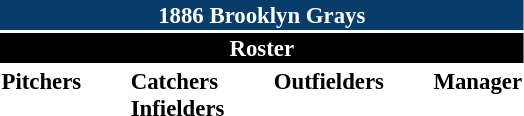<table class="toccolours" style="font-size: 95%;">
<tr>
<th colspan="10" style="background-color: #083c6b; color: white; text-align: center;">1886 Brooklyn Grays</th>
</tr>
<tr>
<td colspan="10" style="background-color: black; color: white; text-align: center;"><strong>Roster</strong></td>
</tr>
<tr>
<td valign="top"><strong>Pitchers</strong><br>



</td>
<td width="25px"></td>
<td valign="top"><strong>Catchers</strong><br>



<strong>Infielders</strong>



</td>
<td width="25px"></td>
<td valign="top"><strong>Outfielders</strong><br>




</td>
<td width="25px"></td>
<td valign="top"><strong>Manager</strong><br></td>
</tr>
</table>
